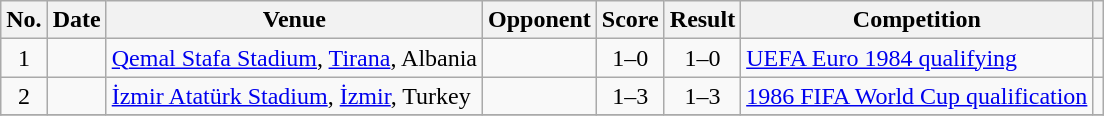<table class="wikitable sortable">
<tr>
<th scope=col>No.</th>
<th scope=col>Date</th>
<th scope=col>Venue</th>
<th scope=col>Opponent</th>
<th scope=col>Score</th>
<th scope=col>Result</th>
<th scope=col>Competition</th>
<th scope=col class="unsortable"></th>
</tr>
<tr>
<td align="center">1</td>
<td></td>
<td><a href='#'>Qemal Stafa Stadium</a>, <a href='#'>Tirana</a>, Albania</td>
<td></td>
<td align="center">1–0</td>
<td align="center">1–0</td>
<td><a href='#'>UEFA Euro 1984 qualifying</a></td>
<td></td>
</tr>
<tr>
<td align="center">2</td>
<td></td>
<td><a href='#'>İzmir Atatürk Stadium</a>, <a href='#'>İzmir</a>, Turkey</td>
<td></td>
<td align="center">1–3</td>
<td align="center">1–3</td>
<td><a href='#'>1986 FIFA World Cup qualification</a></td>
<td></td>
</tr>
<tr>
</tr>
</table>
